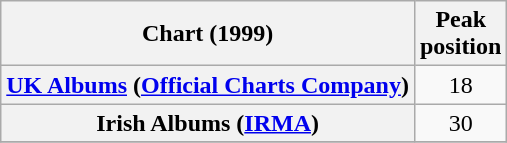<table class="wikitable sortable plainrowheaders" style="text-align:center">
<tr>
<th scope="col">Chart (1999)</th>
<th scope="col">Peak<br>position</th>
</tr>
<tr>
<th scope="row"><a href='#'>UK Albums</a> (<a href='#'>Official Charts Company</a>)</th>
<td>18</td>
</tr>
<tr>
<th scope="row">Irish Albums (<a href='#'>IRMA</a>)</th>
<td>30</td>
</tr>
<tr>
</tr>
</table>
